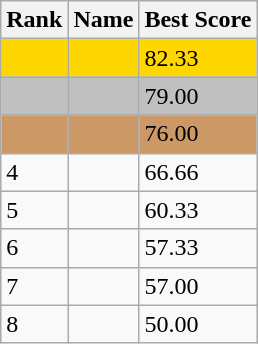<table class="wikitable">
<tr>
<th>Rank</th>
<th>Name</th>
<th>Best Score</th>
</tr>
<tr style="background:gold;">
<td></td>
<td></td>
<td>82.33</td>
</tr>
<tr style="background:silver;">
<td></td>
<td></td>
<td>79.00</td>
</tr>
<tr style="background:#cc9966;">
<td></td>
<td></td>
<td>76.00</td>
</tr>
<tr>
<td>4</td>
<td></td>
<td>66.66</td>
</tr>
<tr>
<td>5</td>
<td></td>
<td>60.33</td>
</tr>
<tr>
<td>6</td>
<td></td>
<td>57.33</td>
</tr>
<tr>
<td>7</td>
<td></td>
<td>57.00</td>
</tr>
<tr>
<td>8</td>
<td></td>
<td>50.00</td>
</tr>
</table>
